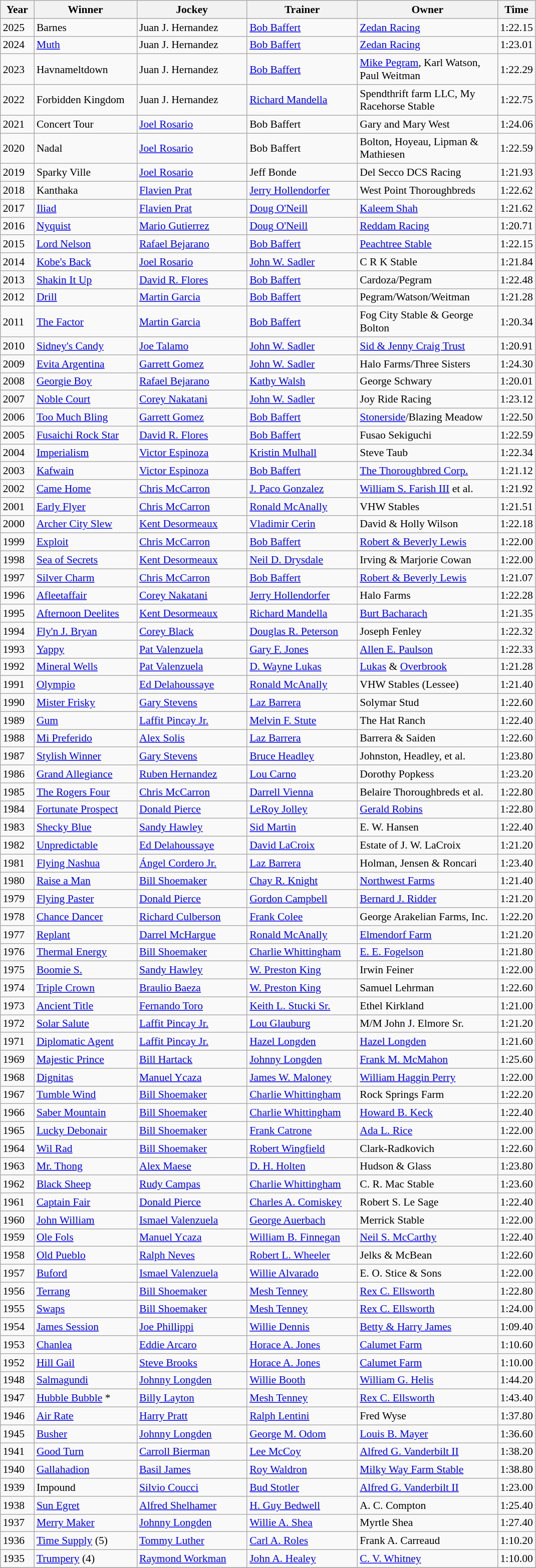<table class="wikitable sortable" style="font-size:90%">
<tr>
<th style="width:38px">Year<br></th>
<th style="width:130px">Winner<br></th>
<th style="width:140px">Jockey<br></th>
<th style="width:140px">Trainer<br></th>
<th style="width:180px">Owner<br></th>
<th>Time</th>
</tr>
<tr>
<td>2025</td>
<td>Barnes</td>
<td>Juan J. Hernandez</td>
<td><a href='#'>Bob Baffert</a></td>
<td><a href='#'>Zedan Racing</a></td>
<td>1:22.15</td>
</tr>
<tr>
<td>2024</td>
<td><a href='#'>Muth</a></td>
<td>Juan J. Hernandez</td>
<td><a href='#'>Bob Baffert</a></td>
<td><a href='#'>Zedan Racing</a></td>
<td>1:23.01</td>
</tr>
<tr>
<td>2023</td>
<td>Havnameltdown</td>
<td>Juan J. Hernandez</td>
<td><a href='#'>Bob Baffert</a></td>
<td><a href='#'>Mike Pegram</a>, Karl Watson, Paul Weitman</td>
<td>1:22.29</td>
</tr>
<tr>
<td>2022</td>
<td>Forbidden Kingdom</td>
<td>Juan J. Hernandez</td>
<td><a href='#'>Richard Mandella</a></td>
<td>Spendthrift farm LLC, My Racehorse Stable</td>
<td>1:22.75</td>
</tr>
<tr>
<td>2021</td>
<td>Concert Tour</td>
<td><a href='#'>Joel Rosario</a></td>
<td>Bob Baffert</td>
<td>Gary and Mary West</td>
<td>1:24.06</td>
</tr>
<tr>
<td>2020</td>
<td>Nadal</td>
<td><a href='#'>Joel Rosario</a></td>
<td>Bob Baffert</td>
<td>Bolton, Hoyeau, Lipman & Mathiesen</td>
<td>1:22.59</td>
</tr>
<tr>
<td>2019</td>
<td>Sparky Ville</td>
<td><a href='#'>Joel Rosario</a></td>
<td>Jeff Bonde</td>
<td>Del Secco DCS Racing</td>
<td>1:21.93</td>
</tr>
<tr>
<td>2018</td>
<td>Kanthaka</td>
<td><a href='#'>Flavien Prat</a></td>
<td><a href='#'>Jerry Hollendorfer</a></td>
<td>West Point Thoroughbreds</td>
<td>1:22.62</td>
</tr>
<tr>
<td>2017</td>
<td><a href='#'>Iliad</a></td>
<td><a href='#'>Flavien Prat</a></td>
<td><a href='#'>Doug O'Neill</a></td>
<td><a href='#'>Kaleem Shah</a></td>
<td>1:21.62</td>
</tr>
<tr>
<td>2016</td>
<td><a href='#'>Nyquist</a></td>
<td><a href='#'>Mario Gutierrez</a></td>
<td><a href='#'>Doug O'Neill</a></td>
<td><a href='#'>Reddam Racing</a></td>
<td>1:20.71</td>
</tr>
<tr>
<td>2015</td>
<td><a href='#'>Lord Nelson</a></td>
<td><a href='#'>Rafael Bejarano</a></td>
<td><a href='#'>Bob Baffert</a></td>
<td><a href='#'>Peachtree Stable</a></td>
<td>1:22.15</td>
</tr>
<tr>
<td>2014</td>
<td><a href='#'>Kobe's Back</a></td>
<td><a href='#'>Joel Rosario</a></td>
<td><a href='#'>John W. Sadler</a></td>
<td>C R K Stable</td>
<td>1:21.84</td>
</tr>
<tr>
<td>2013</td>
<td><a href='#'>Shakin It Up</a></td>
<td><a href='#'>David R. Flores</a></td>
<td><a href='#'>Bob Baffert</a></td>
<td>Cardoza/Pegram</td>
<td>1:22.48</td>
</tr>
<tr>
<td>2012</td>
<td><a href='#'>Drill</a></td>
<td><a href='#'>Martin Garcia</a></td>
<td><a href='#'>Bob Baffert</a></td>
<td>Pegram/Watson/Weitman</td>
<td>1:21.28</td>
</tr>
<tr>
<td>2011</td>
<td><a href='#'>The Factor</a></td>
<td><a href='#'>Martin Garcia</a></td>
<td><a href='#'>Bob Baffert</a></td>
<td>Fog City Stable & George Bolton</td>
<td>1:20.34</td>
</tr>
<tr>
<td>2010</td>
<td><a href='#'>Sidney's Candy</a></td>
<td><a href='#'>Joe Talamo</a></td>
<td><a href='#'>John W. Sadler</a></td>
<td><a href='#'>Sid & Jenny Craig Trust</a></td>
<td>1:20.91</td>
</tr>
<tr>
<td>2009</td>
<td><a href='#'>Evita Argentina</a></td>
<td><a href='#'>Garrett Gomez</a></td>
<td><a href='#'>John W. Sadler</a></td>
<td>Halo Farms/Three Sisters</td>
<td>1:24.30</td>
</tr>
<tr>
<td>2008</td>
<td><a href='#'>Georgie Boy</a></td>
<td><a href='#'>Rafael Bejarano</a></td>
<td><a href='#'>Kathy Walsh</a></td>
<td>George Schwary</td>
<td>1:20.01</td>
</tr>
<tr>
<td>2007</td>
<td><a href='#'>Noble Court</a></td>
<td><a href='#'>Corey Nakatani</a></td>
<td><a href='#'>John W. Sadler</a></td>
<td>Joy Ride Racing</td>
<td>1:23.12</td>
</tr>
<tr>
<td>2006</td>
<td><a href='#'>Too Much Bling</a></td>
<td><a href='#'>Garrett Gomez</a></td>
<td><a href='#'>Bob Baffert</a></td>
<td><a href='#'>Stonerside</a>/Blazing Meadow</td>
<td>1:22.50</td>
</tr>
<tr>
<td>2005</td>
<td><a href='#'>Fusaichi Rock Star</a></td>
<td><a href='#'>David R. Flores</a></td>
<td><a href='#'>Bob Baffert</a></td>
<td>Fusao Sekiguchi</td>
<td>1:22.59</td>
</tr>
<tr>
<td>2004</td>
<td><a href='#'>Imperialism</a></td>
<td><a href='#'>Victor Espinoza</a></td>
<td><a href='#'>Kristin Mulhall</a></td>
<td>Steve Taub</td>
<td>1:22.34</td>
</tr>
<tr>
<td>2003</td>
<td><a href='#'>Kafwain</a></td>
<td><a href='#'>Victor Espinoza</a></td>
<td><a href='#'>Bob Baffert</a></td>
<td><a href='#'>The Thoroughbred Corp.</a></td>
<td>1:21.12</td>
</tr>
<tr>
<td>2002</td>
<td><a href='#'>Came Home</a></td>
<td><a href='#'>Chris McCarron</a></td>
<td><a href='#'>J. Paco Gonzalez</a></td>
<td><a href='#'>William S. Farish III</a> et al.</td>
<td>1:21.92</td>
</tr>
<tr>
<td>2001</td>
<td><a href='#'>Early Flyer</a></td>
<td><a href='#'>Chris McCarron</a></td>
<td><a href='#'>Ronald McAnally</a></td>
<td>VHW Stables</td>
<td>1:21.51</td>
</tr>
<tr>
<td>2000</td>
<td><a href='#'>Archer City Slew</a></td>
<td><a href='#'>Kent Desormeaux</a></td>
<td><a href='#'>Vladimir Cerin</a></td>
<td>David & Holly Wilson</td>
<td>1:22.18</td>
</tr>
<tr>
<td>1999</td>
<td><a href='#'>Exploit</a></td>
<td><a href='#'>Chris McCarron</a></td>
<td><a href='#'>Bob Baffert</a></td>
<td><a href='#'>Robert & Beverly Lewis</a></td>
<td>1:22.00</td>
</tr>
<tr>
<td>1998</td>
<td><a href='#'>Sea of Secrets</a></td>
<td><a href='#'>Kent Desormeaux</a></td>
<td><a href='#'>Neil D. Drysdale</a></td>
<td>Irving & Marjorie Cowan</td>
<td>1:22.00</td>
</tr>
<tr>
<td>1997</td>
<td><a href='#'>Silver Charm</a></td>
<td><a href='#'>Chris McCarron</a></td>
<td><a href='#'>Bob Baffert</a></td>
<td><a href='#'>Robert & Beverly Lewis</a></td>
<td>1:21.07</td>
</tr>
<tr>
<td>1996</td>
<td><a href='#'>Afleetaffair</a></td>
<td><a href='#'>Corey Nakatani</a></td>
<td><a href='#'>Jerry Hollendorfer</a></td>
<td>Halo Farms</td>
<td>1:22.28</td>
</tr>
<tr>
<td>1995</td>
<td><a href='#'>Afternoon Deelites</a></td>
<td><a href='#'>Kent Desormeaux</a></td>
<td><a href='#'>Richard Mandella</a></td>
<td><a href='#'>Burt Bacharach</a></td>
<td>1:21.35</td>
</tr>
<tr>
<td>1994</td>
<td><a href='#'>Fly'n J. Bryan</a></td>
<td><a href='#'>Corey Black</a></td>
<td><a href='#'>Douglas R. Peterson</a></td>
<td>Joseph Fenley</td>
<td>1:22.32</td>
</tr>
<tr>
<td>1993</td>
<td><a href='#'>Yappy</a></td>
<td><a href='#'>Pat Valenzuela</a></td>
<td><a href='#'>Gary F. Jones</a></td>
<td><a href='#'>Allen E. Paulson</a></td>
<td>1:22.33</td>
</tr>
<tr>
<td>1992</td>
<td><a href='#'>Mineral Wells</a></td>
<td><a href='#'>Pat Valenzuela</a></td>
<td><a href='#'>D. Wayne Lukas</a></td>
<td><a href='#'>Lukas</a> & <a href='#'>Overbrook</a></td>
<td>1:21.28</td>
</tr>
<tr>
<td>1991</td>
<td><a href='#'>Olympio</a></td>
<td><a href='#'>Ed Delahoussaye</a></td>
<td><a href='#'>Ronald McAnally</a></td>
<td>VHW Stables (Lessee)</td>
<td>1:21.40</td>
</tr>
<tr>
<td>1990</td>
<td><a href='#'>Mister Frisky</a></td>
<td><a href='#'>Gary Stevens</a></td>
<td><a href='#'>Laz Barrera</a></td>
<td>Solymar Stud</td>
<td>1:22.60</td>
</tr>
<tr>
<td>1989</td>
<td><a href='#'>Gum</a></td>
<td><a href='#'>Laffit Pincay Jr.</a></td>
<td><a href='#'>Melvin F. Stute</a></td>
<td>The Hat Ranch</td>
<td>1:22.40</td>
</tr>
<tr>
<td>1988</td>
<td><a href='#'>Mi Preferido</a></td>
<td><a href='#'>Alex Solis</a></td>
<td><a href='#'>Laz Barrera</a></td>
<td>Barrera & Saiden</td>
<td>1:22.60</td>
</tr>
<tr>
<td>1987</td>
<td><a href='#'>Stylish Winner</a></td>
<td><a href='#'>Gary Stevens</a></td>
<td><a href='#'>Bruce Headley</a></td>
<td>Johnston, Headley, et al.</td>
<td>1:23.80</td>
</tr>
<tr>
<td>1986</td>
<td><a href='#'>Grand Allegiance</a></td>
<td><a href='#'>Ruben Hernandez</a></td>
<td><a href='#'>Lou Carno</a></td>
<td>Dorothy Popkess</td>
<td>1:23.20</td>
</tr>
<tr>
<td>1985</td>
<td><a href='#'>The Rogers Four</a></td>
<td><a href='#'>Chris McCarron</a></td>
<td><a href='#'>Darrell Vienna</a></td>
<td>Belaire Thoroughbreds et al.</td>
<td>1:22.80</td>
</tr>
<tr>
<td>1984</td>
<td><a href='#'>Fortunate Prospect</a></td>
<td><a href='#'>Donald Pierce</a></td>
<td><a href='#'>LeRoy Jolley</a></td>
<td><a href='#'>Gerald Robins</a></td>
<td>1:22.80</td>
</tr>
<tr>
<td>1983</td>
<td><a href='#'>Shecky Blue</a></td>
<td><a href='#'>Sandy Hawley</a></td>
<td><a href='#'>Sid Martin</a></td>
<td>E. W. Hansen</td>
<td>1:22.40</td>
</tr>
<tr>
<td>1982</td>
<td><a href='#'>Unpredictable</a></td>
<td><a href='#'>Ed Delahoussaye</a></td>
<td><a href='#'>David LaCroix</a></td>
<td>Estate of J. W. LaCroix</td>
<td>1:21.20</td>
</tr>
<tr>
<td>1981</td>
<td><a href='#'>Flying Nashua</a></td>
<td><a href='#'>Ángel Cordero Jr.</a></td>
<td><a href='#'>Laz Barrera</a></td>
<td>Holman, Jensen & Roncari</td>
<td>1:23.40</td>
</tr>
<tr>
<td>1980</td>
<td><a href='#'>Raise a Man</a></td>
<td><a href='#'>Bill Shoemaker</a></td>
<td><a href='#'>Chay R. Knight</a></td>
<td><a href='#'>Northwest Farms</a></td>
<td>1:21.40</td>
</tr>
<tr>
<td>1979</td>
<td><a href='#'>Flying Paster</a></td>
<td><a href='#'>Donald Pierce</a></td>
<td><a href='#'>Gordon Campbell</a></td>
<td><a href='#'>Bernard J. Ridder</a></td>
<td>1:21.20</td>
</tr>
<tr>
<td>1978</td>
<td><a href='#'>Chance Dancer</a></td>
<td><a href='#'>Richard Culberson</a></td>
<td><a href='#'>Frank Colee</a></td>
<td>George Arakelian Farms, Inc.</td>
<td>1:22.20</td>
</tr>
<tr>
<td>1977</td>
<td><a href='#'>Replant</a></td>
<td><a href='#'>Darrel McHargue</a></td>
<td><a href='#'>Ronald McAnally</a></td>
<td><a href='#'>Elmendorf Farm</a></td>
<td>1:21.20</td>
</tr>
<tr>
<td>1976</td>
<td><a href='#'>Thermal Energy</a></td>
<td><a href='#'>Bill Shoemaker</a></td>
<td><a href='#'>Charlie Whittingham</a></td>
<td><a href='#'>E. E. Fogelson</a></td>
<td>1:21.80</td>
</tr>
<tr>
<td>1975</td>
<td><a href='#'>Boomie S.</a></td>
<td><a href='#'>Sandy Hawley</a></td>
<td><a href='#'>W. Preston King</a></td>
<td>Irwin Feiner</td>
<td>1:22.00</td>
</tr>
<tr>
<td>1974</td>
<td><a href='#'>Triple Crown</a></td>
<td><a href='#'>Braulio Baeza</a></td>
<td><a href='#'>W. Preston King</a></td>
<td>Samuel Lehrman</td>
<td>1:22.60</td>
</tr>
<tr>
<td>1973</td>
<td><a href='#'>Ancient Title</a></td>
<td><a href='#'>Fernando Toro</a></td>
<td><a href='#'>Keith L. Stucki Sr.</a></td>
<td>Ethel Kirkland</td>
<td>1:21.00</td>
</tr>
<tr>
<td>1972</td>
<td><a href='#'>Solar Salute</a></td>
<td><a href='#'>Laffit Pincay Jr.</a></td>
<td><a href='#'>Lou Glauburg</a></td>
<td>M/M John J. Elmore Sr.</td>
<td>1:21.20</td>
</tr>
<tr>
<td>1971</td>
<td><a href='#'>Diplomatic Agent</a></td>
<td><a href='#'>Laffit Pincay Jr.</a></td>
<td><a href='#'>Hazel Longden</a></td>
<td><a href='#'>Hazel Longden</a></td>
<td>1:21.60</td>
</tr>
<tr>
<td>1969</td>
<td><a href='#'>Majestic Prince</a></td>
<td><a href='#'>Bill Hartack</a></td>
<td><a href='#'>Johnny Longden</a></td>
<td><a href='#'>Frank M. McMahon</a></td>
<td>1:25.60</td>
</tr>
<tr>
<td>1968</td>
<td><a href='#'>Dignitas</a></td>
<td><a href='#'>Manuel Ycaza</a></td>
<td><a href='#'>James W. Maloney</a></td>
<td><a href='#'>William Haggin Perry</a></td>
<td>1:22.00</td>
</tr>
<tr>
<td>1967</td>
<td><a href='#'>Tumble Wind</a></td>
<td><a href='#'>Bill Shoemaker</a></td>
<td><a href='#'>Charlie Whittingham</a></td>
<td>Rock Springs Farm</td>
<td>1:22.20</td>
</tr>
<tr>
<td>1966</td>
<td><a href='#'>Saber Mountain</a></td>
<td><a href='#'>Bill Shoemaker</a></td>
<td><a href='#'>Charlie Whittingham</a></td>
<td><a href='#'>Howard B. Keck</a></td>
<td>1:22.40</td>
</tr>
<tr>
<td>1965</td>
<td><a href='#'>Lucky Debonair</a></td>
<td><a href='#'>Bill Shoemaker</a></td>
<td><a href='#'>Frank Catrone</a></td>
<td><a href='#'>Ada L. Rice</a></td>
<td>1:22.00</td>
</tr>
<tr>
<td>1964</td>
<td><a href='#'>Wil Rad</a></td>
<td><a href='#'>Bill Shoemaker</a></td>
<td><a href='#'>Robert Wingfield</a></td>
<td>Clark-Radkovich</td>
<td>1:22.60</td>
</tr>
<tr>
<td>1963</td>
<td><a href='#'>Mr. Thong</a></td>
<td><a href='#'>Alex Maese</a></td>
<td><a href='#'>D. H. Holten</a></td>
<td>Hudson & Glass</td>
<td>1:23.80</td>
</tr>
<tr>
<td>1962</td>
<td><a href='#'>Black Sheep</a></td>
<td><a href='#'>Rudy Campas</a></td>
<td><a href='#'>Charlie Whittingham</a></td>
<td>C. R. Mac Stable</td>
<td>1:23.60</td>
</tr>
<tr>
<td>1961</td>
<td><a href='#'>Captain Fair</a></td>
<td><a href='#'>Donald Pierce</a></td>
<td><a href='#'>Charles A. Comiskey</a></td>
<td>Robert S. Le Sage</td>
<td>1:22.40</td>
</tr>
<tr>
<td>1960</td>
<td><a href='#'>John William</a></td>
<td><a href='#'>Ismael Valenzuela</a></td>
<td><a href='#'>George Auerbach</a></td>
<td>Merrick Stable</td>
<td>1:22.00</td>
</tr>
<tr>
<td>1959</td>
<td><a href='#'>Ole Fols</a></td>
<td><a href='#'>Manuel Ycaza</a></td>
<td><a href='#'>William B. Finnegan</a></td>
<td><a href='#'>Neil S. McCarthy</a></td>
<td>1:22.40</td>
</tr>
<tr>
<td>1958</td>
<td><a href='#'>Old Pueblo</a></td>
<td><a href='#'>Ralph Neves</a></td>
<td><a href='#'>Robert L. Wheeler</a></td>
<td>Jelks & McBean</td>
<td>1:22.60</td>
</tr>
<tr>
<td>1957</td>
<td><a href='#'>Buford</a></td>
<td><a href='#'>Ismael Valenzuela</a></td>
<td><a href='#'>Willie Alvarado</a></td>
<td>E. O. Stice & Sons</td>
<td>1:22.00</td>
</tr>
<tr>
<td>1956</td>
<td><a href='#'>Terrang</a></td>
<td><a href='#'>Bill Shoemaker</a></td>
<td><a href='#'>Mesh Tenney</a></td>
<td><a href='#'>Rex C. Ellsworth</a></td>
<td>1:22.80</td>
</tr>
<tr>
<td>1955</td>
<td><a href='#'>Swaps</a></td>
<td><a href='#'>Bill Shoemaker</a></td>
<td><a href='#'>Mesh Tenney</a></td>
<td><a href='#'>Rex C. Ellsworth</a></td>
<td>1:24.00</td>
</tr>
<tr>
<td>1954</td>
<td><a href='#'>James Session</a></td>
<td><a href='#'>Joe Phillippi</a></td>
<td><a href='#'>Willie Dennis</a></td>
<td><a href='#'>Betty & Harry James</a></td>
<td>1:09.40</td>
</tr>
<tr>
<td>1953</td>
<td><a href='#'>Chanlea</a></td>
<td><a href='#'>Eddie Arcaro</a></td>
<td><a href='#'>Horace A. Jones</a></td>
<td><a href='#'>Calumet Farm</a></td>
<td>1:10.60</td>
</tr>
<tr>
<td>1952</td>
<td><a href='#'>Hill Gail</a></td>
<td><a href='#'>Steve Brooks</a></td>
<td><a href='#'>Horace A. Jones</a></td>
<td><a href='#'>Calumet Farm</a></td>
<td>1:10.00</td>
</tr>
<tr>
<td>1948</td>
<td><a href='#'>Salmagundi</a></td>
<td><a href='#'>Johnny Longden</a></td>
<td><a href='#'>Willie Booth</a></td>
<td><a href='#'>William G. Helis</a></td>
<td>1:44.20</td>
</tr>
<tr>
<td>1947</td>
<td><a href='#'>Hubble Bubble</a> *</td>
<td><a href='#'>Billy Layton</a></td>
<td><a href='#'>Mesh Tenney</a></td>
<td><a href='#'>Rex C. Ellsworth</a></td>
<td>1:43.40</td>
</tr>
<tr>
<td>1946</td>
<td><a href='#'>Air Rate</a></td>
<td><a href='#'>Harry Pratt</a></td>
<td><a href='#'>Ralph Lentini</a></td>
<td>Fred Wyse</td>
<td>1:37.80</td>
</tr>
<tr>
<td>1945</td>
<td><a href='#'>Busher</a></td>
<td><a href='#'>Johnny Longden</a></td>
<td><a href='#'>George M. Odom</a></td>
<td><a href='#'>Louis B. Mayer</a></td>
<td>1:36.60</td>
</tr>
<tr>
<td>1941</td>
<td><a href='#'>Good Turn</a></td>
<td><a href='#'>Carroll Bierman</a></td>
<td><a href='#'>Lee McCoy</a></td>
<td><a href='#'>Alfred G. Vanderbilt II</a></td>
<td>1:38.20</td>
</tr>
<tr>
<td>1940</td>
<td><a href='#'>Gallahadion</a></td>
<td><a href='#'>Basil James</a></td>
<td><a href='#'>Roy Waldron</a></td>
<td><a href='#'>Milky Way Farm Stable</a></td>
<td>1:38.80</td>
</tr>
<tr>
<td>1939</td>
<td>Impound</td>
<td><a href='#'>Silvio Coucci</a></td>
<td><a href='#'>Bud Stotler</a></td>
<td><a href='#'>Alfred G. Vanderbilt II</a></td>
<td>1:23.00</td>
</tr>
<tr>
<td>1938</td>
<td><a href='#'>Sun Egret</a></td>
<td><a href='#'>Alfred Shelhamer</a></td>
<td><a href='#'>H. Guy Bedwell</a></td>
<td>A. C. Compton</td>
<td>1:25.40</td>
</tr>
<tr>
<td>1937</td>
<td><a href='#'>Merry Maker</a></td>
<td><a href='#'>Johnny Longden</a></td>
<td><a href='#'>Willie A. Shea</a></td>
<td>Myrtle Shea</td>
<td>1:27.40</td>
</tr>
<tr>
<td>1936</td>
<td><a href='#'>Time Supply</a> (5)</td>
<td><a href='#'>Tommy Luther</a></td>
<td><a href='#'>Carl A. Roles</a></td>
<td>Frank A. Carreaud</td>
<td>1:10.20</td>
</tr>
<tr>
<td>1935</td>
<td><a href='#'>Trumpery</a> (4)</td>
<td><a href='#'>Raymond Workman</a></td>
<td><a href='#'>John A. Healey</a></td>
<td><a href='#'>C. V. Whitney</a></td>
<td>1:10.00</td>
</tr>
<tr>
</tr>
</table>
